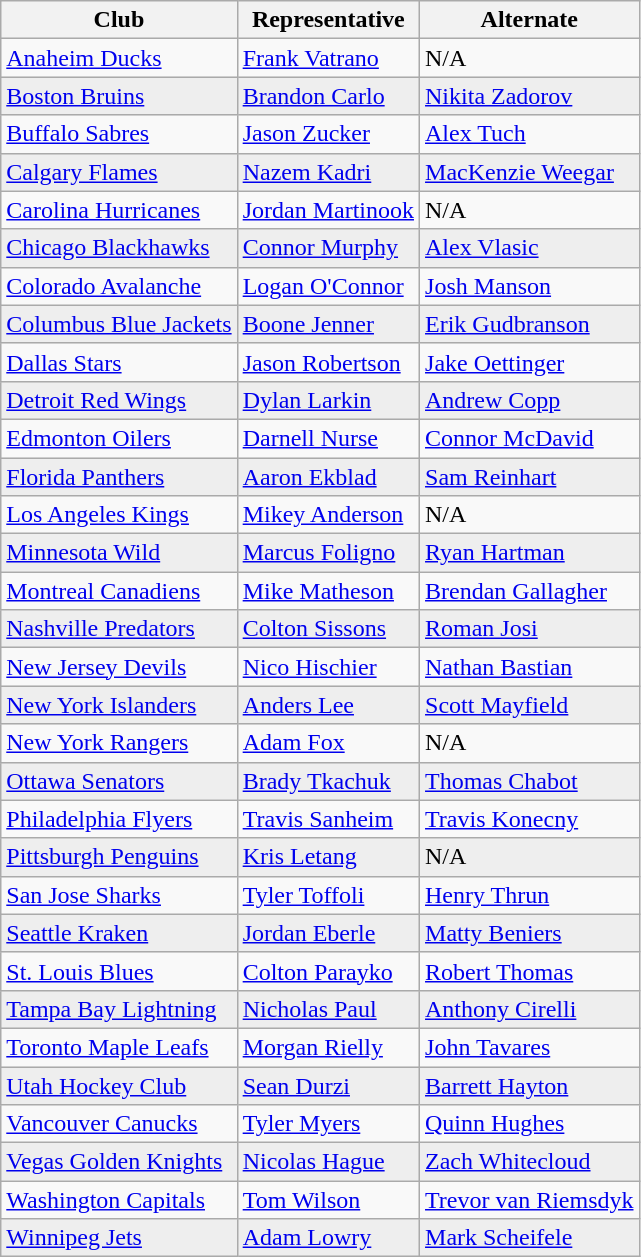<table class="wikitable">
<tr>
<th>Club</th>
<th>Representative</th>
<th>Alternate</th>
</tr>
<tr>
<td><a href='#'>Anaheim Ducks</a></td>
<td><a href='#'>Frank Vatrano</a></td>
<td>N/A</td>
</tr>
<tr bgcolor="eeeeee">
<td><a href='#'>Boston Bruins</a></td>
<td><a href='#'>Brandon Carlo</a></td>
<td><a href='#'>Nikita Zadorov</a></td>
</tr>
<tr>
<td><a href='#'>Buffalo Sabres</a></td>
<td><a href='#'>Jason Zucker</a></td>
<td><a href='#'>Alex Tuch</a></td>
</tr>
<tr bgcolor="eeeeee">
<td><a href='#'>Calgary Flames</a></td>
<td><a href='#'>Nazem Kadri</a></td>
<td><a href='#'>MacKenzie Weegar</a></td>
</tr>
<tr>
<td><a href='#'>Carolina Hurricanes</a></td>
<td><a href='#'>Jordan Martinook</a></td>
<td>N/A</td>
</tr>
<tr bgcolor="eeeeee">
<td><a href='#'>Chicago Blackhawks</a></td>
<td><a href='#'>Connor Murphy</a></td>
<td><a href='#'>Alex Vlasic</a></td>
</tr>
<tr>
<td><a href='#'>Colorado Avalanche</a></td>
<td><a href='#'>Logan O'Connor</a></td>
<td><a href='#'>Josh Manson</a></td>
</tr>
<tr bgcolor="eeeeee">
<td><a href='#'>Columbus Blue Jackets</a></td>
<td><a href='#'>Boone Jenner</a></td>
<td><a href='#'>Erik Gudbranson</a></td>
</tr>
<tr>
<td><a href='#'>Dallas Stars</a></td>
<td><a href='#'>Jason Robertson</a></td>
<td><a href='#'>Jake Oettinger</a></td>
</tr>
<tr bgcolor="eeeeee">
<td><a href='#'>Detroit Red Wings</a></td>
<td><a href='#'>Dylan Larkin</a></td>
<td><a href='#'>Andrew Copp</a></td>
</tr>
<tr>
<td><a href='#'>Edmonton Oilers</a></td>
<td><a href='#'>Darnell Nurse</a></td>
<td><a href='#'>Connor McDavid</a></td>
</tr>
<tr bgcolor="eeeeee">
<td><a href='#'>Florida Panthers</a></td>
<td><a href='#'>Aaron Ekblad</a></td>
<td><a href='#'>Sam Reinhart</a></td>
</tr>
<tr>
<td><a href='#'>Los Angeles Kings</a></td>
<td><a href='#'>Mikey Anderson</a></td>
<td>N/A</td>
</tr>
<tr bgcolor="eeeeee">
<td><a href='#'>Minnesota Wild</a></td>
<td><a href='#'>Marcus Foligno</a></td>
<td><a href='#'>Ryan Hartman</a></td>
</tr>
<tr>
<td><a href='#'>Montreal Canadiens</a></td>
<td><a href='#'>Mike Matheson</a></td>
<td><a href='#'>Brendan Gallagher</a></td>
</tr>
<tr bgcolor="eeeeee">
<td><a href='#'>Nashville Predators</a></td>
<td><a href='#'>Colton Sissons</a></td>
<td><a href='#'>Roman Josi</a></td>
</tr>
<tr>
<td><a href='#'>New Jersey Devils</a></td>
<td><a href='#'>Nico Hischier</a></td>
<td><a href='#'>Nathan Bastian</a></td>
</tr>
<tr bgcolor="eeeeee">
<td><a href='#'>New York Islanders</a></td>
<td><a href='#'>Anders Lee</a></td>
<td><a href='#'>Scott Mayfield</a></td>
</tr>
<tr>
<td><a href='#'>New York Rangers</a></td>
<td><a href='#'>Adam Fox</a></td>
<td>N/A</td>
</tr>
<tr bgcolor="eeeeee">
<td><a href='#'>Ottawa Senators</a></td>
<td><a href='#'>Brady Tkachuk</a></td>
<td><a href='#'>Thomas Chabot</a></td>
</tr>
<tr>
<td><a href='#'>Philadelphia Flyers</a></td>
<td><a href='#'>Travis Sanheim</a></td>
<td><a href='#'>Travis Konecny</a></td>
</tr>
<tr bgcolor="eeeeee">
<td><a href='#'>Pittsburgh Penguins</a></td>
<td><a href='#'>Kris Letang</a></td>
<td>N/A</td>
</tr>
<tr>
<td><a href='#'>San Jose Sharks</a></td>
<td><a href='#'>Tyler Toffoli</a></td>
<td><a href='#'>Henry Thrun</a></td>
</tr>
<tr bgcolor="eeeeee">
<td><a href='#'>Seattle Kraken</a></td>
<td><a href='#'>Jordan Eberle</a></td>
<td><a href='#'>Matty Beniers</a></td>
</tr>
<tr>
<td><a href='#'>St. Louis Blues</a></td>
<td><a href='#'>Colton Parayko</a></td>
<td><a href='#'>Robert Thomas</a></td>
</tr>
<tr bgcolor="eeeeee">
<td><a href='#'>Tampa Bay Lightning</a></td>
<td><a href='#'>Nicholas Paul</a></td>
<td><a href='#'>Anthony Cirelli</a></td>
</tr>
<tr>
<td><a href='#'>Toronto Maple Leafs</a></td>
<td><a href='#'>Morgan Rielly</a></td>
<td><a href='#'>John Tavares</a></td>
</tr>
<tr bgcolor="eeeeee">
<td><a href='#'>Utah Hockey Club</a></td>
<td><a href='#'>Sean Durzi</a></td>
<td><a href='#'>Barrett Hayton</a></td>
</tr>
<tr>
<td><a href='#'>Vancouver Canucks</a></td>
<td><a href='#'>Tyler Myers</a></td>
<td><a href='#'>Quinn Hughes</a></td>
</tr>
<tr bgcolor="eeeeee">
<td><a href='#'>Vegas Golden Knights</a></td>
<td><a href='#'>Nicolas Hague</a></td>
<td><a href='#'>Zach Whitecloud</a></td>
</tr>
<tr>
<td><a href='#'>Washington Capitals</a></td>
<td><a href='#'>Tom Wilson</a></td>
<td><a href='#'>Trevor van Riemsdyk</a></td>
</tr>
<tr bgcolor="eeeeee">
<td><a href='#'>Winnipeg Jets</a></td>
<td><a href='#'>Adam Lowry</a></td>
<td><a href='#'>Mark Scheifele</a></td>
</tr>
</table>
